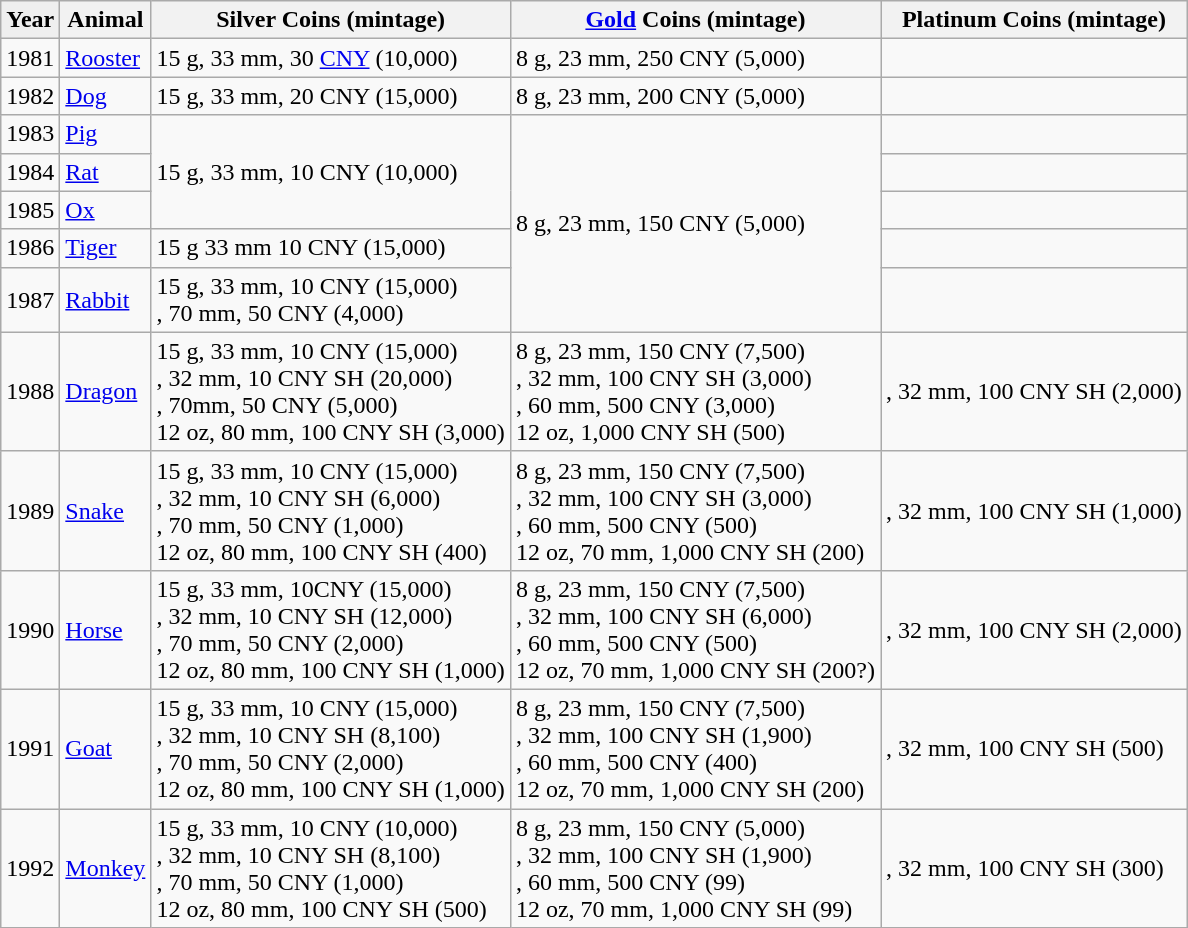<table class="wikitable">
<tr>
<th style="background:#efefef;">Year</th>
<th !style="background:#efefef;">Animal</th>
<th !style="background:#efefef;">Silver Coins (mintage)</th>
<th !style="background:#efefef;"><a href='#'>Gold</a> Coins (mintage)</th>
<th !style="background:#efefef;">Platinum Coins (mintage)</th>
</tr>
<tr>
<td>1981</td>
<td><a href='#'>Rooster</a></td>
<td>15 g, 33 mm, 30 <a href='#'>CNY</a> (10,000)</td>
<td>8 g, 23 mm, 250 CNY (5,000)</td>
<td></td>
</tr>
<tr>
<td>1982</td>
<td><a href='#'>Dog</a></td>
<td>15 g, 33 mm, 20 CNY (15,000)</td>
<td>8 g, 23 mm, 200 CNY (5,000)</td>
<td></td>
</tr>
<tr>
<td>1983</td>
<td><a href='#'>Pig</a></td>
<td rowspan="3">15 g, 33 mm, 10 CNY (10,000)</td>
<td rowspan="5">8 g, 23 mm, 150 CNY (5,000)</td>
<td></td>
</tr>
<tr>
<td>1984</td>
<td><a href='#'>Rat</a></td>
<td></td>
</tr>
<tr>
<td>1985</td>
<td><a href='#'>Ox</a></td>
<td></td>
</tr>
<tr>
<td>1986</td>
<td><a href='#'>Tiger</a></td>
<td>15 g 33 mm 10 CNY (15,000)</td>
<td></td>
</tr>
<tr>
<td>1987</td>
<td><a href='#'>Rabbit</a></td>
<td>15 g, 33 mm, 10 CNY (15,000)<br>, 70 mm, 50 CNY (4,000)</td>
<td></td>
</tr>
<tr>
<td>1988</td>
<td><a href='#'>Dragon</a></td>
<td>15 g, 33 mm, 10 CNY (15,000)<br>, 32 mm, 10 CNY SH (20,000)<br>, 70mm, 50 CNY (5,000)<br>12 oz, 80 mm, 100 CNY SH (3,000)</td>
<td>8 g, 23 mm, 150 CNY (7,500)<br>, 32 mm, 100 CNY SH (3,000)<br>, 60 mm, 500 CNY (3,000)<br>12 oz, 1,000 CNY SH (500)</td>
<td>, 32 mm, 100 CNY SH (2,000)</td>
</tr>
<tr>
<td>1989</td>
<td><a href='#'>Snake</a></td>
<td>15 g, 33 mm, 10 CNY (15,000)<br>, 32 mm, 10 CNY SH (6,000)<br>, 70 mm, 50 CNY (1,000)<br>12 oz, 80 mm, 100 CNY SH (400)</td>
<td>8 g, 23 mm, 150 CNY (7,500)<br>, 32 mm, 100 CNY SH (3,000)<br>, 60 mm, 500 CNY (500)<br>12 oz, 70 mm, 1,000 CNY SH (200)</td>
<td>, 32 mm, 100 CNY SH (1,000)</td>
</tr>
<tr>
<td>1990</td>
<td><a href='#'>Horse</a></td>
<td>15 g, 33 mm, 10CNY (15,000)<br>, 32 mm, 10 CNY SH (12,000)<br>, 70 mm, 50 CNY (2,000)<br>12 oz, 80 mm, 100 CNY SH (1,000)</td>
<td>8 g, 23 mm, 150 CNY (7,500)<br>, 32 mm, 100 CNY SH (6,000)<br>, 60 mm, 500 CNY (500)<br>12 oz, 70 mm, 1,000 CNY SH (200?)</td>
<td>, 32 mm, 100 CNY SH (2,000)</td>
</tr>
<tr>
<td>1991</td>
<td><a href='#'>Goat</a></td>
<td>15 g, 33 mm, 10 CNY (15,000)<br>, 32 mm, 10 CNY SH (8,100)<br>, 70 mm, 50 CNY (2,000)<br>12 oz, 80 mm, 100 CNY SH (1,000)</td>
<td>8 g, 23 mm, 150 CNY (7,500)<br>, 32 mm, 100 CNY SH (1,900)<br>, 60 mm, 500 CNY (400)<br>12 oz, 70 mm, 1,000 CNY SH (200)</td>
<td>, 32 mm, 100 CNY SH (500)</td>
</tr>
<tr>
<td>1992</td>
<td><a href='#'>Monkey</a></td>
<td>15 g, 33 mm, 10 CNY (10,000)<br>, 32 mm, 10 CNY SH (8,100)<br>, 70 mm, 50 CNY (1,000)<br>12 oz, 80 mm, 100 CNY SH (500)</td>
<td>8 g, 23 mm, 150 CNY (5,000)<br>, 32 mm, 100 CNY SH (1,900)<br>, 60 mm, 500 CNY (99)<br>12 oz, 70 mm, 1,000 CNY SH (99)</td>
<td>, 32 mm, 100 CNY SH (300)</td>
</tr>
</table>
